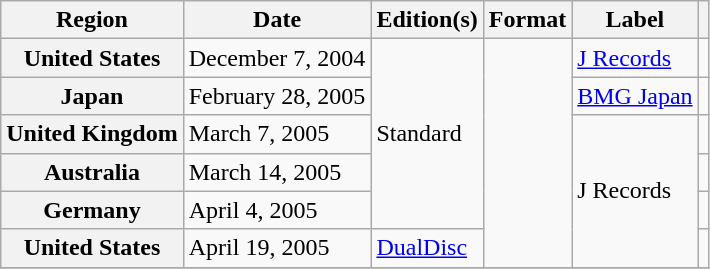<table class="wikitable plainrowheaders">
<tr>
<th scope="col">Region</th>
<th scope="col">Date</th>
<th scope="col">Edition(s)</th>
<th scope="col">Format</th>
<th scope="col">Label</th>
<th scope="col"></th>
</tr>
<tr>
<th scope="row">United States</th>
<td>December 7, 2004</td>
<td rowspan="5">Standard</td>
<td rowspan="6"></td>
<td><a href='#'>J Records</a></td>
<td align="center"></td>
</tr>
<tr>
<th scope="row">Japan</th>
<td>February 28, 2005</td>
<td><a href='#'>BMG Japan</a></td>
<td align="center"></td>
</tr>
<tr>
<th scope="row">United Kingdom</th>
<td>March 7, 2005</td>
<td rowspan="4">J Records</td>
<td align="center"></td>
</tr>
<tr>
<th scope="row">Australia</th>
<td>March 14, 2005</td>
<td align="center"></td>
</tr>
<tr>
<th scope="row">Germany</th>
<td>April 4, 2005</td>
<td align="center"></td>
</tr>
<tr>
<th scope="row">United States</th>
<td>April 19, 2005</td>
<td><a href='#'>DualDisc</a></td>
<td align="center"></td>
</tr>
<tr>
</tr>
</table>
